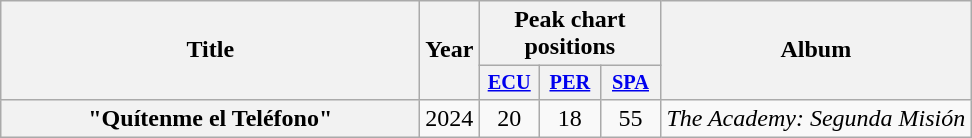<table class="wikitable plainrowheaders" style="text-align:center;">
<tr>
<th scope="col" rowspan="2" style="width:17em;">Title</th>
<th scope="col" rowspan="2">Year</th>
<th scope="col" colspan="3">Peak chart positions</th>
<th scope="col" rowspan="2">Album</th>
</tr>
<tr>
<th scope="col" style="width:2.5em; font-size:85%;"><a href='#'>ECU</a><br></th>
<th scope="col" style="width:2.5em; font-size:85%;"><a href='#'>PER</a><br></th>
<th scope="col" style="width:2.5em; font-size:85%;"><a href='#'>SPA</a><br></th>
</tr>
<tr>
<th scope="row">"Quítenme el Teléfono"<br></th>
<td>2024</td>
<td>20</td>
<td>18</td>
<td>55</td>
<td><em>The Academy: Segunda Misión</em></td>
</tr>
</table>
